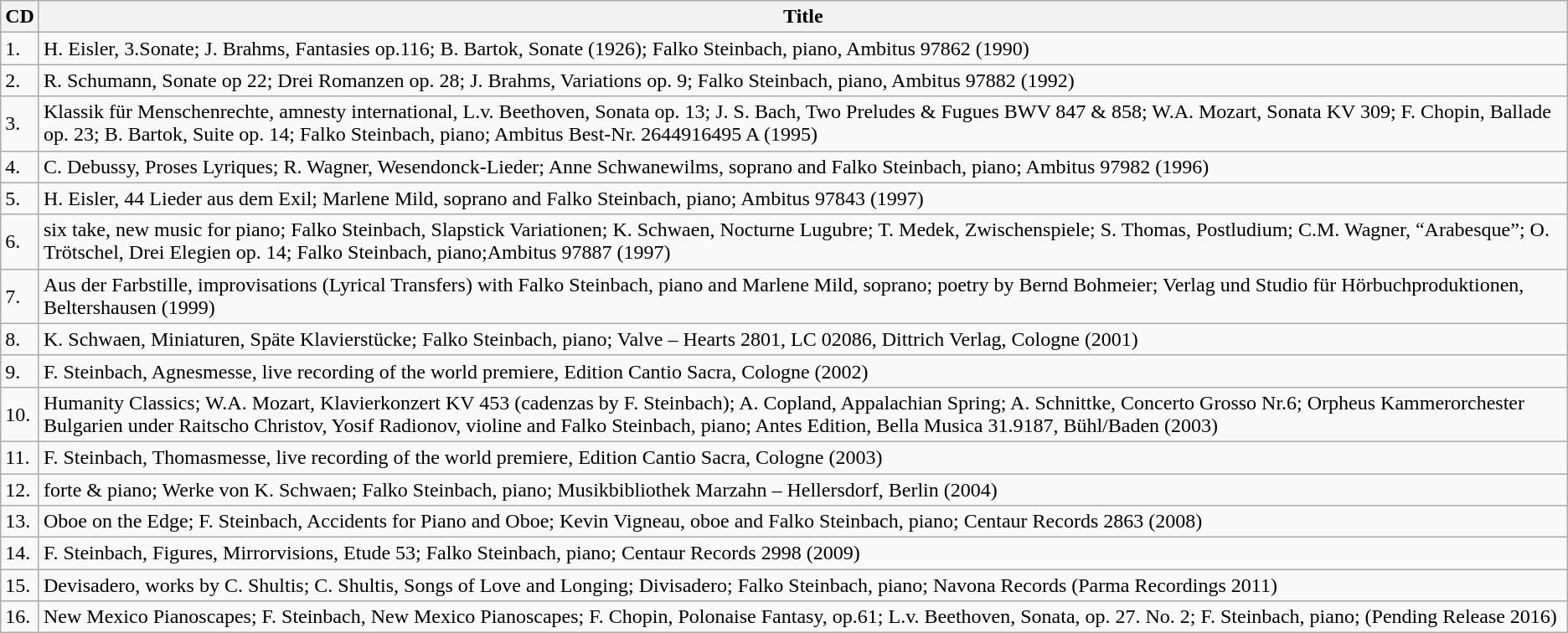<table class="wikitable">
<tr>
<th>CD</th>
<th>Title</th>
</tr>
<tr>
<td>1.</td>
<td>H. Eisler, 3.Sonate; J. Brahms, Fantasies op.116; B. Bartok, Sonate (1926); Falko Steinbach, piano, Ambitus 97862 (1990)</td>
</tr>
<tr>
<td>2.</td>
<td>R. Schumann, Sonate op 22; Drei Romanzen op. 28; J. Brahms, Variations op. 9; Falko Steinbach, piano, Ambitus 97882 (1992)</td>
</tr>
<tr>
<td>3.</td>
<td>Klassik für Menschenrechte, amnesty international, L.v. Beethoven, Sonata op. 13; J. S. Bach, Two Preludes & Fugues BWV 847 & 858; W.A. Mozart, Sonata KV 309; F. Chopin, Ballade op. 23; B. Bartok, Suite op. 14; Falko Steinbach, piano; Ambitus Best-Nr. 2644916495 A (1995)</td>
</tr>
<tr>
<td>4.</td>
<td>C. Debussy, Proses Lyriques; R. Wagner, Wesendonck-Lieder; Anne Schwanewilms, soprano and Falko Steinbach, piano; Ambitus 97982 (1996)</td>
</tr>
<tr>
<td>5.</td>
<td>H. Eisler, 44 Lieder aus dem Exil; Marlene Mild, soprano and Falko Steinbach, piano; Ambitus 97843 (1997)</td>
</tr>
<tr>
<td>6.</td>
<td>six take, new music for piano; Falko Steinbach, Slapstick Variationen; K. Schwaen, Nocturne Lugubre; T. Medek, Zwischenspiele; S. Thomas, Postludium; C.M. Wagner, “Arabesque”; O. Trötschel, Drei Elegien op. 14; Falko Steinbach, piano;Ambitus 97887 (1997)</td>
</tr>
<tr>
<td>7.</td>
<td>Aus der Farbstille, improvisations (Lyrical Transfers) with Falko Steinbach, piano and Marlene Mild, soprano; poetry by Bernd Bohmeier; Verlag und Studio für Hörbuchproduktionen, Beltershausen (1999)</td>
</tr>
<tr>
<td>8.</td>
<td>K. Schwaen, Miniaturen, Späte Klavierstücke; Falko Steinbach, piano; Valve – Hearts 2801, LC 02086, Dittrich Verlag, Cologne (2001)</td>
</tr>
<tr>
<td>9.</td>
<td>F. Steinbach, Agnesmesse, live recording of the world premiere, Edition Cantio Sacra, Cologne (2002)</td>
</tr>
<tr>
<td>10.</td>
<td>Humanity Classics; W.A. Mozart, Klavierkonzert KV 453 (cadenzas by F.  Steinbach); A. Copland, Appalachian Spring; A. Schnittke, Concerto Grosso Nr.6; Orpheus Kammerorchester Bulgarien under Raitscho Christov, Yosif Radionov, violine and Falko Steinbach, piano; Antes Edition, Bella Musica 31.9187, Bühl/Baden (2003)</td>
</tr>
<tr>
<td>11.</td>
<td>F. Steinbach, Thomasmesse, live recording of the world premiere, Edition Cantio Sacra, Cologne (2003)</td>
</tr>
<tr>
<td>12.</td>
<td>forte & piano; Werke von K. Schwaen; Falko Steinbach, piano; Musikbibliothek Marzahn – Hellersdorf, Berlin (2004)</td>
</tr>
<tr>
<td>13.</td>
<td>Oboe on the Edge; F. Steinbach, Accidents for Piano and Oboe; Kevin Vigneau, oboe and Falko Steinbach, piano; Centaur Records 2863 (2008)</td>
</tr>
<tr>
<td>14.</td>
<td>F. Steinbach, Figures, Mirrorvisions, Etude 53; Falko Steinbach, piano; Centaur Records 2998 (2009)</td>
</tr>
<tr>
<td>15.</td>
<td>Devisadero, works by C. Shultis; C. Shultis, Songs of Love and Longing; Divisadero; Falko Steinbach, piano; Navona Records (Parma Recordings 2011)</td>
</tr>
<tr>
<td>16.</td>
<td>New Mexico Pianoscapes; F. Steinbach, New Mexico Pianoscapes; F. Chopin, Polonaise Fantasy, op.61; L.v. Beethoven, Sonata, op. 27. No. 2; F. Steinbach, piano; (Pending Release 2016)</td>
</tr>
</table>
